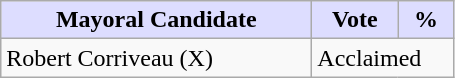<table class="wikitable">
<tr>
<th style="background:#ddf; width:200px;">Mayoral Candidate </th>
<th style="background:#ddf; width:50px;">Vote</th>
<th style="background:#ddf; width:30px;">%</th>
</tr>
<tr>
<td>Robert Corriveau (X)</td>
<td colspan="2">Acclaimed</td>
</tr>
</table>
